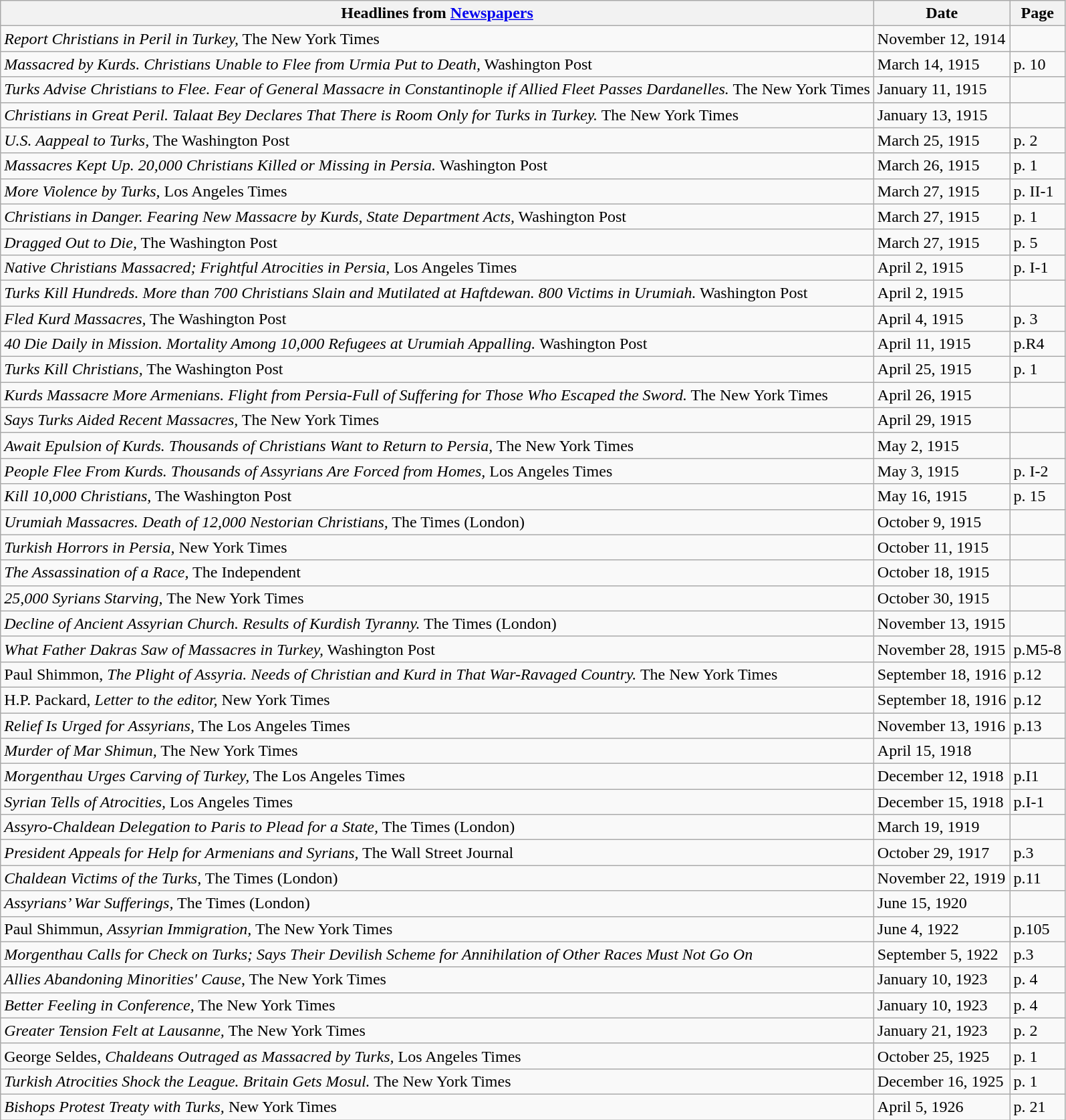<table class="wikitable">
<tr>
<th>Headlines from <a href='#'>Newspapers</a></th>
<th>Date</th>
<th>Page</th>
</tr>
<tr>
<td><em>Report Christians in Peril in Turkey,</em> The New York Times</td>
<td>November 12, 1914</td>
<td></td>
</tr>
<tr>
<td><em>Massacred by Kurds. Christians Unable to Flee from Urmia Put to Death,</em> Washington Post</td>
<td>March 14, 1915</td>
<td>p. 10</td>
</tr>
<tr>
<td><em>Turks Advise Christians to Flee.  Fear of General Massacre in Constantinople if Allied Fleet Passes Dardanelles.</em> The New York Times</td>
<td>January 11, 1915</td>
<td></td>
</tr>
<tr>
<td><em>Christians in Great Peril.  Talaat Bey Declares That There is Room Only for Turks in Turkey.</em> The New York Times</td>
<td>January 13, 1915</td>
<td></td>
</tr>
<tr>
<td><em>U.S. Aappeal to Turks,</em> The Washington Post</td>
<td>March 25, 1915</td>
<td>p. 2</td>
</tr>
<tr>
<td><em>Massacres Kept Up.  20,000 Christians Killed or Missing in Persia.</em> Washington Post</td>
<td>March 26, 1915</td>
<td>p. 1</td>
</tr>
<tr>
<td><em>More Violence by Turks,</em> Los Angeles Times</td>
<td>March 27, 1915</td>
<td>p. II-1</td>
</tr>
<tr>
<td><em>Christians in Danger. Fearing New Massacre by Kurds, State Department Acts,</em> Washington Post</td>
<td>March 27, 1915</td>
<td>p. 1</td>
</tr>
<tr>
<td><em>Dragged Out to Die,</em> The Washington Post</td>
<td>March 27, 1915</td>
<td>p. 5</td>
</tr>
<tr>
<td><em>Native Christians Massacred; Frightful Atrocities in Persia,</em> Los Angeles Times</td>
<td>April 2, 1915</td>
<td>p. I-1</td>
</tr>
<tr>
<td><em>Turks Kill Hundreds.  More than 700 Christians Slain and Mutilated at Haftdewan.  800 Victims in Urumiah.</em> Washington Post</td>
<td>April 2, 1915</td>
<td></td>
</tr>
<tr>
<td><em>Fled Kurd Massacres,</em> The Washington Post</td>
<td>April 4, 1915</td>
<td>p. 3</td>
</tr>
<tr>
<td><em>40 Die Daily in Mission.  Mortality Among 10,000 Refugees at Urumiah Appalling.</em> Washington Post</td>
<td>April 11, 1915</td>
<td>p.R4</td>
</tr>
<tr>
<td><em>Turks Kill Christians,</em> The Washington Post</td>
<td>April 25, 1915</td>
<td>p. 1</td>
</tr>
<tr>
<td><em>Kurds Massacre More Armenians.  Flight from Persia-Full of Suffering for Those Who Escaped the Sword.</em> The New York Times</td>
<td>April 26, 1915</td>
<td></td>
</tr>
<tr>
<td><em>Says Turks Aided Recent Massacres,</em> The New York Times</td>
<td>April 29, 1915</td>
<td></td>
</tr>
<tr>
<td><em>Await Epulsion of Kurds.  Thousands of Christians Want to Return to Persia,</em> The New York Times</td>
<td>May 2, 1915</td>
<td></td>
</tr>
<tr>
<td><em>People Flee From Kurds.  Thousands of Assyrians Are Forced from Homes,</em> Los Angeles Times</td>
<td>May 3, 1915</td>
<td>p. I-2</td>
</tr>
<tr>
<td><em>Kill 10,000 Christians,</em> The Washington Post</td>
<td>May 16, 1915</td>
<td>p. 15</td>
</tr>
<tr>
<td><em>Urumiah Massacres. Death of 12,000 Nestorian Christians,</em> The Times (London)</td>
<td>October 9, 1915</td>
<td></td>
</tr>
<tr>
<td><em>Turkish Horrors in Persia,</em> New York Times</td>
<td>October 11, 1915</td>
<td></td>
</tr>
<tr>
<td><em>The Assassination of a Race,</em> The Independent</td>
<td>October 18, 1915</td>
<td></td>
</tr>
<tr>
<td><em>25,000 Syrians Starving,</em> The New York Times</td>
<td>October 30, 1915</td>
<td></td>
</tr>
<tr>
<td><em>Decline of Ancient Assyrian Church.  Results of Kurdish Tyranny.</em>  The Times (London)</td>
<td>November 13, 1915</td>
<td></td>
</tr>
<tr>
<td><em>What Father Dakras Saw of Massacres in Turkey,</em> Washington Post</td>
<td>November 28, 1915</td>
<td>p.M5-8</td>
</tr>
<tr>
<td>Paul Shimmon, <em>The Plight of Assyria.  Needs of Christian and Kurd in That War-Ravaged Country.</em> The New York Times</td>
<td>September 18, 1916</td>
<td>p.12</td>
</tr>
<tr>
<td>H.P. Packard, <em>Letter to the editor,</em> New York Times</td>
<td>September 18, 1916</td>
<td>p.12</td>
</tr>
<tr>
<td><em>Relief Is Urged for Assyrians,</em> The Los Angeles Times</td>
<td>November 13, 1916</td>
<td>p.13</td>
</tr>
<tr>
<td><em>Murder of Mar Shimun,</em> The New York Times</td>
<td>April 15, 1918</td>
<td></td>
</tr>
<tr>
<td><em>Morgenthau Urges Carving of Turkey,</em> The Los Angeles Times</td>
<td>December 12, 1918</td>
<td>p.I1</td>
</tr>
<tr>
<td><em>Syrian Tells of Atrocities,</em> Los Angeles Times</td>
<td>December 15, 1918</td>
<td>p.I-1</td>
</tr>
<tr>
<td><em>Assyro-Chaldean Delegation to Paris to Plead for a State,</em> The Times (London)</td>
<td>March 19, 1919</td>
<td></td>
</tr>
<tr>
<td><em>President Appeals for Help for Armenians and Syrians,</em> The Wall Street Journal</td>
<td>October 29, 1917</td>
<td>p.3</td>
</tr>
<tr>
<td><em>Chaldean Victims of the Turks,</em> The Times (London)</td>
<td>November 22, 1919</td>
<td>p.11</td>
</tr>
<tr>
<td><em>Assyrians’ War Sufferings,</em> The Times (London)</td>
<td>June 15, 1920</td>
<td></td>
</tr>
<tr>
<td>Paul Shimmun, <em>Assyrian Immigration,</em> The New York Times</td>
<td>June 4, 1922</td>
<td>p.105</td>
</tr>
<tr>
<td><em>Morgenthau Calls for Check on Turks; Says Their Devilish Scheme for Annihilation of Other Races Must Not Go On</em></td>
<td>September 5, 1922</td>
<td>p.3</td>
</tr>
<tr>
<td><em>Allies Abandoning Minorities' Cause</em>, The New York Times</td>
<td>January 10, 1923</td>
<td>p. 4</td>
</tr>
<tr>
<td><em>Better Feeling in Conference,</em> The New York Times</td>
<td>January 10, 1923</td>
<td>p. 4</td>
</tr>
<tr>
<td><em>Greater Tension Felt at Lausanne,</em> The New York Times</td>
<td>January 21, 1923</td>
<td>p. 2</td>
</tr>
<tr>
<td>George Seldes, <em>Chaldeans Outraged as Massacred by Turks,</em> Los Angeles Times</td>
<td>October 25, 1925</td>
<td>p. 1</td>
</tr>
<tr>
<td><em>Turkish Atrocities Shock the League.  Britain Gets Mosul.</em> The New York Times</td>
<td>December 16, 1925</td>
<td>p. 1</td>
</tr>
<tr>
<td><em>Bishops Protest Treaty with Turks,</em> New York Times</td>
<td>April 5, 1926</td>
<td>p. 21</td>
</tr>
</table>
